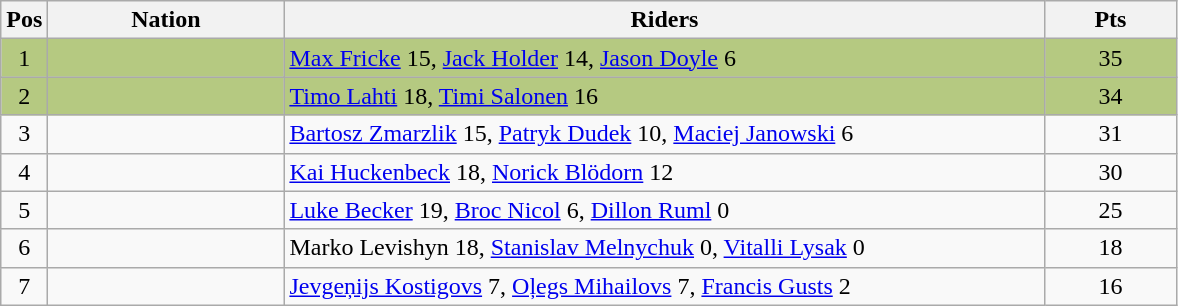<table class="wikitable" style="font-size: 100%">
<tr>
<th width=20>Pos</th>
<th width=150>Nation</th>
<th width=500>Riders</th>
<th width=80>Pts</th>
</tr>
<tr align=center style="background-color: #b5c981;">
<td>1</td>
<td align="left"></td>
<td align="left"><a href='#'>Max Fricke</a> 15, <a href='#'>Jack Holder</a> 14, <a href='#'>Jason Doyle</a> 6</td>
<td>35</td>
</tr>
<tr align=center style="background-color: #b5c981;">
<td>2</td>
<td align="left"></td>
<td align="left"><a href='#'>Timo Lahti</a> 18, <a href='#'>Timi Salonen</a> 16</td>
<td>34</td>
</tr>
<tr align=center >
<td>3</td>
<td align="left"></td>
<td align="left"><a href='#'>Bartosz Zmarzlik</a> 15, <a href='#'>Patryk Dudek</a> 10, <a href='#'>Maciej Janowski</a> 6</td>
<td>31</td>
</tr>
<tr align=center >
<td>4</td>
<td align="left"></td>
<td align="left"><a href='#'>Kai Huckenbeck</a> 18, <a href='#'>Norick Blödorn</a> 12</td>
<td>30</td>
</tr>
<tr align=center>
<td>5</td>
<td align="left"></td>
<td align="left"><a href='#'>Luke Becker</a> 19, <a href='#'>Broc Nicol</a> 6, <a href='#'>Dillon Ruml</a> 0</td>
<td>25</td>
</tr>
<tr align=center>
<td>6</td>
<td align="left"></td>
<td align="left">Marko Levishyn 18, <a href='#'>Stanislav Melnychuk</a> 0, <a href='#'>Vitalli Lysak</a> 0</td>
<td>18</td>
</tr>
<tr align=center>
<td>7</td>
<td align="left"></td>
<td align="left"><a href='#'>Jevgeņijs Kostigovs</a> 7, <a href='#'>Oļegs Mihailovs</a> 7, <a href='#'>Francis Gusts</a> 2</td>
<td>16</td>
</tr>
</table>
